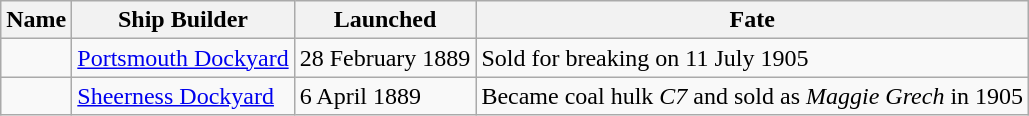<table class="wikitable" style="text-align:left">
<tr>
<th>Name</th>
<th>Ship Builder</th>
<th>Launched</th>
<th>Fate</th>
</tr>
<tr>
<td></td>
<td><a href='#'>Portsmouth Dockyard</a></td>
<td>28 February 1889</td>
<td>Sold for breaking on 11 July 1905</td>
</tr>
<tr>
<td></td>
<td><a href='#'>Sheerness Dockyard</a></td>
<td>6 April 1889</td>
<td>Became coal hulk <em>C7</em> and sold as <em>Maggie Grech</em> in 1905</td>
</tr>
</table>
